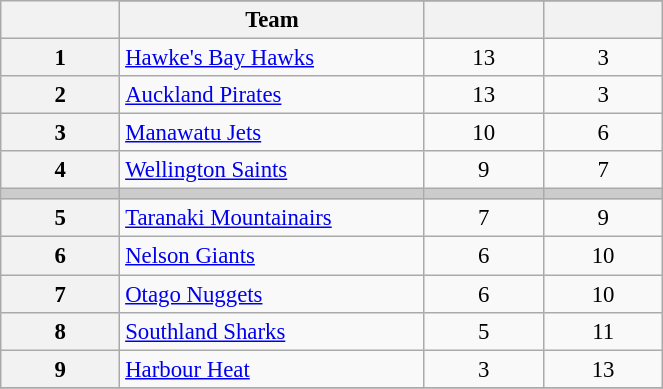<table class="wikitable" width="35%" style="font-size:95%; text-align:center">
<tr>
<th width="5%" rowspan=2></th>
</tr>
<tr>
<th width="10%">Team</th>
<th width="5%"></th>
<th width="5%"></th>
</tr>
<tr>
<th>1</th>
<td align=left><a href='#'>Hawke's Bay Hawks</a></td>
<td>13</td>
<td>3</td>
</tr>
<tr>
<th>2</th>
<td align=left><a href='#'>Auckland Pirates</a></td>
<td>13</td>
<td>3</td>
</tr>
<tr>
<th>3</th>
<td align=left><a href='#'>Manawatu Jets</a></td>
<td>10</td>
<td>6</td>
</tr>
<tr>
<th>4</th>
<td align=left><a href='#'>Wellington Saints</a></td>
<td>9</td>
<td>7</td>
</tr>
<tr bgcolor="#cccccc">
<td></td>
<td></td>
<td></td>
<td></td>
</tr>
<tr>
<th>5</th>
<td align=left><a href='#'>Taranaki Mountainairs</a></td>
<td>7</td>
<td>9</td>
</tr>
<tr>
<th>6</th>
<td align=left><a href='#'>Nelson Giants</a></td>
<td>6</td>
<td>10</td>
</tr>
<tr>
<th>7</th>
<td align=left><a href='#'>Otago Nuggets</a></td>
<td>6</td>
<td>10</td>
</tr>
<tr>
<th>8</th>
<td align=left><a href='#'>Southland Sharks</a></td>
<td>5</td>
<td>11</td>
</tr>
<tr>
<th>9</th>
<td align=left><a href='#'>Harbour Heat</a></td>
<td>3</td>
<td>13</td>
</tr>
<tr>
</tr>
</table>
